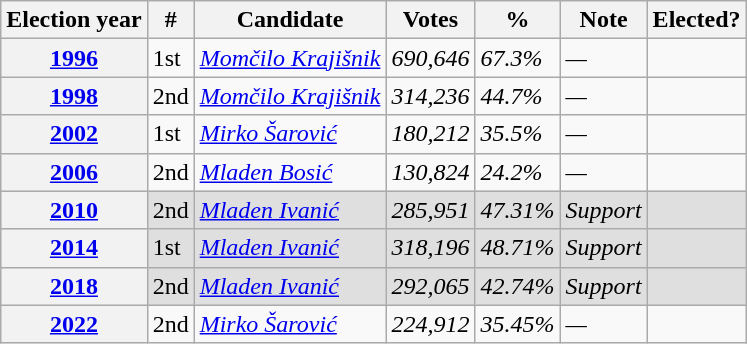<table class="wikitable">
<tr>
<th>Election year</th>
<th>#</th>
<th>Candidate</th>
<th>Votes</th>
<th>%</th>
<th>Note</th>
<th>Elected?</th>
</tr>
<tr>
<th><a href='#'>1996</a></th>
<td> 1st</td>
<td><em><a href='#'>Momčilo Krajišnik</a></em></td>
<td><em>690,646</em></td>
<td><em>67.3%</em></td>
<td><em>—</em></td>
<td></td>
</tr>
<tr>
<th><a href='#'>1998</a></th>
<td> 2nd</td>
<td><em><a href='#'>Momčilo Krajišnik</a></em></td>
<td><em>314,236</em></td>
<td><em>44.7%</em></td>
<td><em>—</em></td>
<td></td>
</tr>
<tr>
<th><a href='#'>2002</a></th>
<td> 1st</td>
<td><em><a href='#'>Mirko Šarović</a></em></td>
<td><em>180,212</em></td>
<td><em>35.5%</em></td>
<td><em>—</em></td>
<td></td>
</tr>
<tr>
<th><a href='#'>2006</a></th>
<td> 2nd</td>
<td><em><a href='#'>Mladen Bosić</a></em></td>
<td><em>130,824</em></td>
<td><em>24.2%</em></td>
<td><em>—</em></td>
<td></td>
</tr>
<tr style="background:#dfdfdf;">
<th><a href='#'>2010</a></th>
<td> 2nd</td>
<td><em><a href='#'>Mladen Ivanić</a></em></td>
<td><em>285,951</em></td>
<td><em>47.31%</em></td>
<td><em>Support</em></td>
<td></td>
</tr>
<tr style="background:#dfdfdf;">
<th><a href='#'>2014</a></th>
<td>  1st</td>
<td><em><a href='#'>Mladen Ivanić</a></em></td>
<td><em>318,196</em></td>
<td><em>48.71%</em></td>
<td><em>Support</em></td>
<td></td>
</tr>
<tr style="background:#dfdfdf;">
<th><a href='#'>2018</a></th>
<td> 2nd</td>
<td><em><a href='#'>Mladen Ivanić</a></em></td>
<td><em>292,065</em></td>
<td><em>42.74%</em></td>
<td><em>Support</em></td>
<td></td>
</tr>
<tr>
<th><a href='#'>2022</a></th>
<td> 2nd</td>
<td><em><a href='#'>Mirko Šarović</a></em></td>
<td><em>224,912</em></td>
<td><em>35.45%</em></td>
<td><em>—</em></td>
<td></td>
</tr>
</table>
